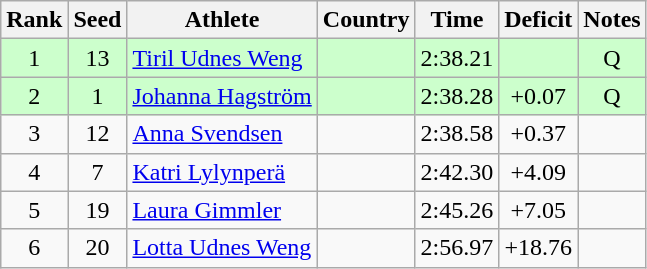<table class="wikitable sortable" style="text-align:center">
<tr>
<th>Rank</th>
<th>Seed</th>
<th>Athlete</th>
<th>Country</th>
<th>Time</th>
<th>Deficit</th>
<th>Notes</th>
</tr>
<tr bgcolor=ccffcc>
<td>1</td>
<td>13</td>
<td align=left><a href='#'>Tiril Udnes Weng</a></td>
<td align=left></td>
<td>2:38.21</td>
<td></td>
<td>Q</td>
</tr>
<tr bgcolor=ccffcc>
<td>2</td>
<td>1</td>
<td align=left><a href='#'>Johanna Hagström</a></td>
<td align=left></td>
<td>2:38.28</td>
<td>+0.07</td>
<td>Q</td>
</tr>
<tr>
<td>3</td>
<td>12</td>
<td align=left><a href='#'>Anna Svendsen</a></td>
<td align=left></td>
<td>2:38.58</td>
<td>+0.37</td>
<td></td>
</tr>
<tr>
<td>4</td>
<td>7</td>
<td align=left><a href='#'>Katri Lylynperä</a></td>
<td align=left></td>
<td>2:42.30</td>
<td>+4.09</td>
<td></td>
</tr>
<tr>
<td>5</td>
<td>19</td>
<td align=left><a href='#'>Laura Gimmler</a></td>
<td align=left></td>
<td>2:45.26</td>
<td>+7.05</td>
<td></td>
</tr>
<tr>
<td>6</td>
<td>20</td>
<td align=left><a href='#'>Lotta Udnes Weng</a></td>
<td align=left></td>
<td>2:56.97</td>
<td>+18.76</td>
<td></td>
</tr>
</table>
